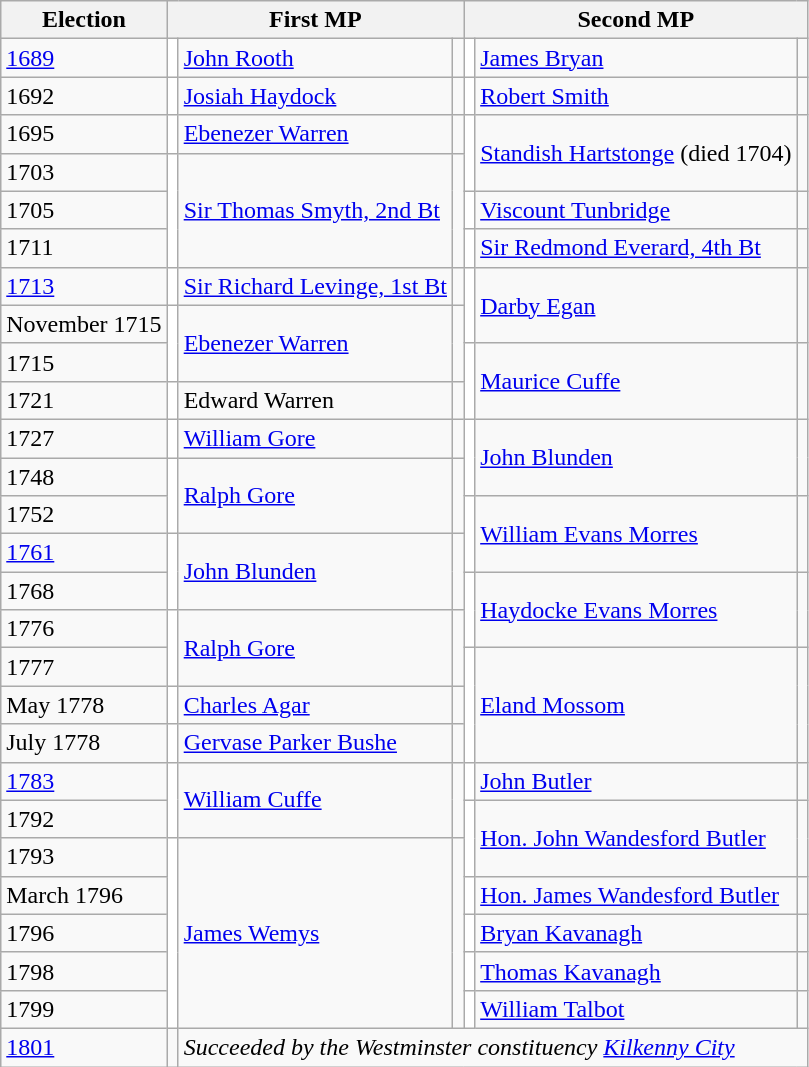<table class="wikitable">
<tr>
<th>Election</th>
<th colspan=3>First MP</th>
<th colspan=3>Second MP</th>
</tr>
<tr>
<td><a href='#'>1689</a></td>
<td style="background-color: white"></td>
<td><a href='#'>John Rooth</a></td>
<td></td>
<td style="background-color: white"></td>
<td><a href='#'>James Bryan</a></td>
<td></td>
</tr>
<tr>
<td>1692</td>
<td style="background-color: white"></td>
<td><a href='#'>Josiah Haydock</a></td>
<td></td>
<td style="background-color: white"></td>
<td><a href='#'>Robert Smith</a></td>
<td></td>
</tr>
<tr>
<td>1695</td>
<td style="background-color: white"></td>
<td><a href='#'>Ebenezer Warren</a></td>
<td></td>
<td rowspan="2" style="background-color: white"></td>
<td rowspan="2"><a href='#'>Standish Hartstonge</a> (died 1704)</td>
<td rowspan="2"></td>
</tr>
<tr>
<td>1703</td>
<td rowspan="3" style="background-color: white"></td>
<td rowspan="3"><a href='#'>Sir Thomas Smyth, 2nd Bt</a></td>
<td rowspan="3"></td>
</tr>
<tr>
<td>1705</td>
<td style="background-color: white"></td>
<td><a href='#'>Viscount Tunbridge</a></td>
<td></td>
</tr>
<tr>
<td>1711</td>
<td style="background-color: white"></td>
<td><a href='#'>Sir Redmond Everard, 4th Bt</a></td>
<td></td>
</tr>
<tr>
<td><a href='#'>1713</a></td>
<td style="background-color: white"></td>
<td><a href='#'>Sir Richard Levinge, 1st Bt</a></td>
<td></td>
<td rowspan="2" style="background-color: white"></td>
<td rowspan="2"><a href='#'>Darby Egan</a></td>
<td rowspan="2"></td>
</tr>
<tr>
<td>November 1715</td>
<td rowspan="2" style="background-color: white"></td>
<td rowspan="2"><a href='#'>Ebenezer Warren</a></td>
<td rowspan="2"></td>
</tr>
<tr>
<td>1715</td>
<td rowspan="2" style="background-color: white"></td>
<td rowspan="2"><a href='#'>Maurice Cuffe</a></td>
<td rowspan="2"></td>
</tr>
<tr>
<td>1721</td>
<td style="background-color: white"></td>
<td>Edward Warren</td>
<td></td>
</tr>
<tr>
<td>1727</td>
<td style="background-color: white"></td>
<td><a href='#'>William Gore</a></td>
<td></td>
<td rowspan="2" style="background-color: white"></td>
<td rowspan="2"><a href='#'>John Blunden</a></td>
<td rowspan="2"></td>
</tr>
<tr>
<td>1748</td>
<td rowspan="2" style="background-color: white"></td>
<td rowspan="2"><a href='#'>Ralph Gore</a></td>
<td rowspan="2"></td>
</tr>
<tr>
<td>1752</td>
<td rowspan="2" style="background-color: white"></td>
<td rowspan="2"><a href='#'>William Evans Morres</a></td>
<td rowspan="2"></td>
</tr>
<tr>
<td><a href='#'>1761</a></td>
<td rowspan="2" style="background-color: white"></td>
<td rowspan="2"><a href='#'>John Blunden</a></td>
<td rowspan="2"></td>
</tr>
<tr>
<td>1768</td>
<td rowspan="2" style="background-color: white"></td>
<td rowspan="2"><a href='#'>Haydocke Evans Morres</a></td>
<td rowspan="2"></td>
</tr>
<tr>
<td>1776</td>
<td rowspan="2" style="background-color: white"></td>
<td rowspan="2"><a href='#'>Ralph Gore</a></td>
<td rowspan="2"></td>
</tr>
<tr>
<td>1777</td>
<td rowspan="3" style="background-color: white"></td>
<td rowspan="3"><a href='#'>Eland Mossom</a></td>
<td rowspan="3"></td>
</tr>
<tr>
<td>May 1778</td>
<td style="background-color: white"></td>
<td><a href='#'>Charles Agar</a></td>
<td></td>
</tr>
<tr>
<td>July 1778</td>
<td style="background-color: white"></td>
<td><a href='#'>Gervase Parker Bushe</a></td>
<td></td>
</tr>
<tr>
<td><a href='#'>1783</a></td>
<td rowspan="2" style="background-color: white"></td>
<td rowspan="2"><a href='#'>William Cuffe</a></td>
<td rowspan="2"></td>
<td style="background-color: white"></td>
<td><a href='#'>John Butler</a></td>
</tr>
<tr>
<td>1792</td>
<td rowspan="2" style="background-color: white"></td>
<td rowspan="2"><a href='#'>Hon. John Wandesford Butler</a></td>
<td rowspan="2"></td>
</tr>
<tr>
<td>1793</td>
<td rowspan="5" style="background-color: white"></td>
<td rowspan="5"><a href='#'>James Wemys</a></td>
<td rowspan="5"></td>
</tr>
<tr>
<td>March 1796</td>
<td style="background-color: white"></td>
<td><a href='#'>Hon. James Wandesford Butler</a></td>
<td></td>
</tr>
<tr>
<td>1796</td>
<td style="background-color: white"></td>
<td><a href='#'>Bryan Kavanagh</a></td>
<td></td>
</tr>
<tr>
<td>1798</td>
<td style="background-color: white"></td>
<td><a href='#'>Thomas Kavanagh</a></td>
<td></td>
</tr>
<tr>
<td>1799</td>
<td style="background-color: white"></td>
<td><a href='#'>William Talbot</a></td>
<td></td>
</tr>
<tr>
<td><a href='#'>1801</a></td>
<td></td>
<td colspan="5"><em>Succeeded by the Westminster constituency <a href='#'>Kilkenny City</a></em></td>
</tr>
</table>
